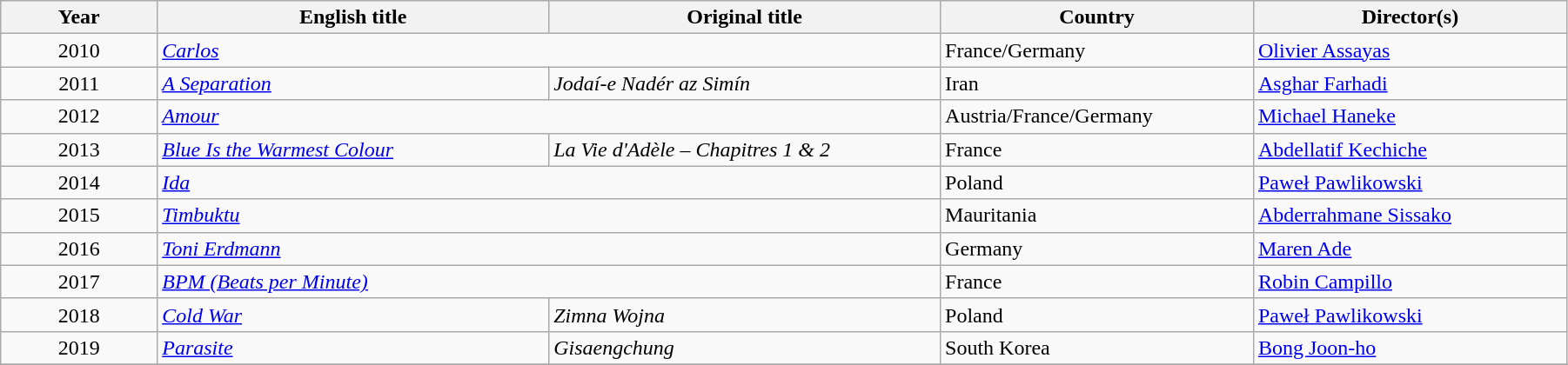<table class="wikitable" width="95%" cellpadding="5">
<tr>
<th width="10%">Year</th>
<th width="25%">English title</th>
<th width="25%">Original title</th>
<th width="20%">Country</th>
<th width="20%">Director(s)</th>
</tr>
<tr>
<td style="text-align:center;">2010</td>
<td colspan="2"><em><a href='#'>Carlos</a></em></td>
<td>France/Germany</td>
<td><a href='#'>Olivier Assayas</a></td>
</tr>
<tr>
<td style="text-align:center;">2011</td>
<td colspan="1"><em><a href='#'>A Separation</a></em></td>
<td><em>Jodaí-e Nadér az Simín</em></td>
<td>Iran</td>
<td><a href='#'>Asghar Farhadi</a></td>
</tr>
<tr>
<td style="text-align:center;">2012</td>
<td colspan="2"><em><a href='#'>Amour</a></em></td>
<td>Austria/France/Germany</td>
<td><a href='#'>Michael Haneke</a></td>
</tr>
<tr>
<td style="text-align:center;">2013</td>
<td colspan="1"><em><a href='#'>Blue Is the Warmest Colour</a></em></td>
<td><em>La Vie d'Adèle – Chapitres 1 & 2</em></td>
<td>France</td>
<td><a href='#'>Abdellatif Kechiche</a></td>
</tr>
<tr>
<td style="text-align:center;">2014</td>
<td colspan="2"><em><a href='#'>Ida</a></em></td>
<td>Poland</td>
<td><a href='#'>Paweł Pawlikowski</a></td>
</tr>
<tr>
<td style="text-align:center;">2015</td>
<td colspan="2"><em><a href='#'>Timbuktu</a></em></td>
<td>Mauritania</td>
<td><a href='#'>Abderrahmane Sissako</a></td>
</tr>
<tr>
<td style="text-align:center;">2016</td>
<td colspan="2"><em><a href='#'>Toni Erdmann</a></em></td>
<td>Germany</td>
<td><a href='#'>Maren Ade</a></td>
</tr>
<tr>
<td style="text-align:center;">2017</td>
<td colspan="2"><em><a href='#'>BPM (Beats per Minute)</a></em></td>
<td>France</td>
<td><a href='#'>Robin Campillo</a></td>
</tr>
<tr>
<td style="text-align:center;">2018</td>
<td colspan="1"><em><a href='#'>Cold War</a></em></td>
<td><em>Zimna Wojna</em></td>
<td>Poland</td>
<td><a href='#'>Paweł Pawlikowski</a></td>
</tr>
<tr>
<td style="text-align:center;">2019</td>
<td colspan="1"><em><a href='#'>Parasite</a></em></td>
<td><em>Gisaengchung</em></td>
<td>South Korea</td>
<td><a href='#'>Bong Joon-ho</a></td>
</tr>
<tr>
</tr>
</table>
